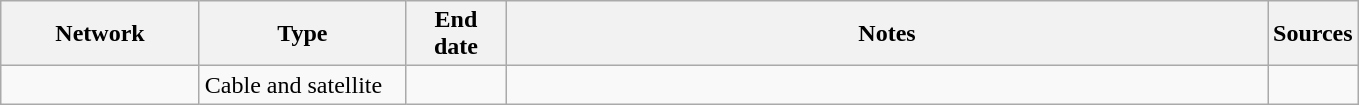<table class="wikitable">
<tr>
<th style="text-align:center; width:125px">Network</th>
<th style="text-align:center; width:130px">Type</th>
<th style="text-align:center; width:60px">End date</th>
<th style="text-align:center; width:500px">Notes</th>
<th style="text-align:center; width:30px">Sources</th>
</tr>
<tr>
<td><a href='#'></a></td>
<td>Cable and satellite</td>
<td></td>
<td></td>
<td></td>
</tr>
</table>
